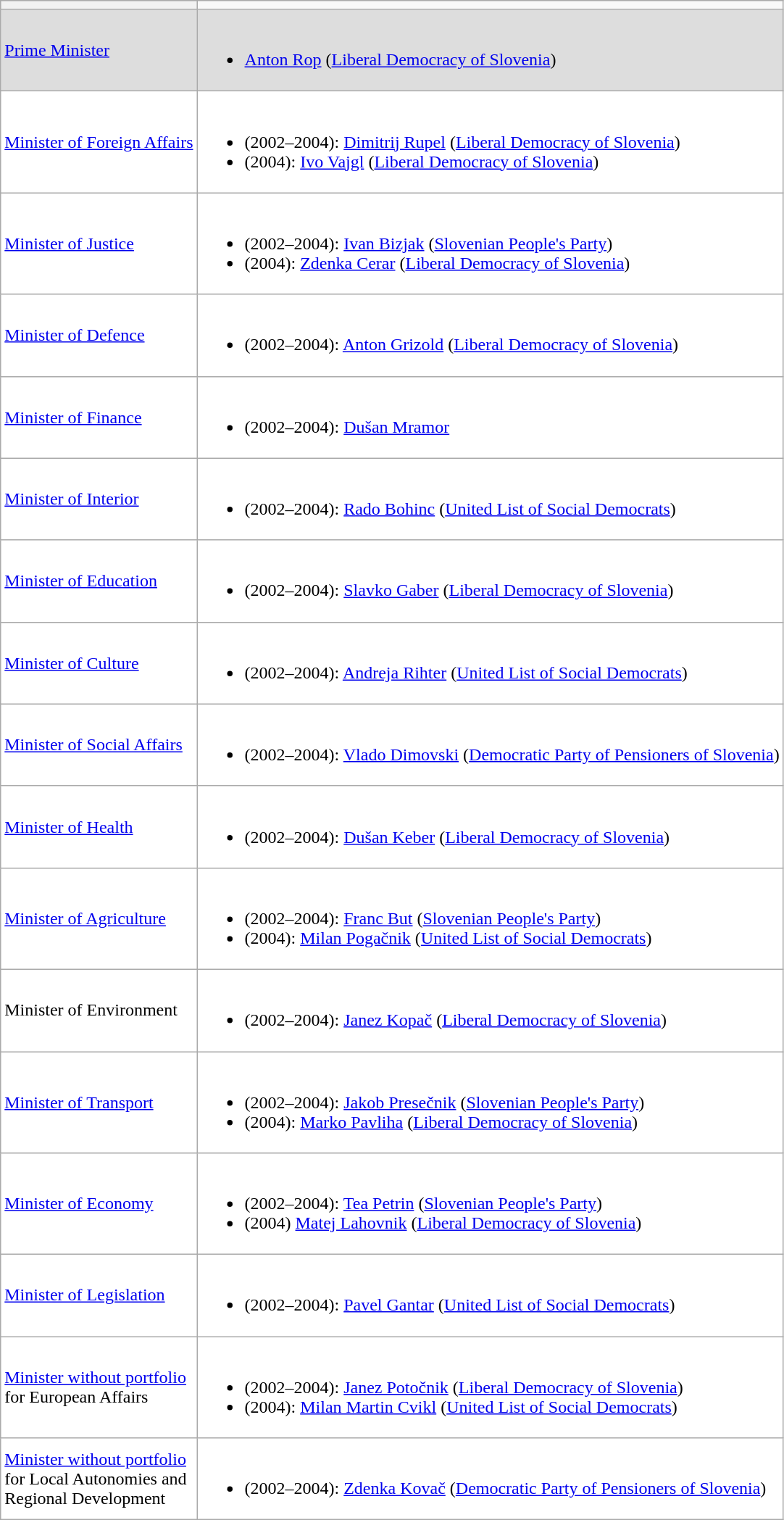<table class="wikitable">
<tr style="background:#CCCCCC; color:#000000; font-size:110%">
<th></th>
</tr>
<tr bgcolor=#DDDDDD>
<td><a href='#'>Prime Minister</a></td>
<td><br><ul><li><a href='#'>Anton Rop</a> (<a href='#'>Liberal Democracy of Slovenia</a>)</li></ul></td>
</tr>
<tr bgcolor=#FFFFFF>
<td><a href='#'>Minister of Foreign Affairs</a></td>
<td><br><ul><li>(2002–2004): <a href='#'>Dimitrij Rupel</a> (<a href='#'>Liberal Democracy of Slovenia</a>)</li><li>(2004): <a href='#'>Ivo Vajgl</a> (<a href='#'>Liberal Democracy of Slovenia</a>)</li></ul></td>
</tr>
<tr bgcolor=#FFFFFF>
<td><a href='#'>Minister of Justice</a></td>
<td><br><ul><li>(2002–2004): <a href='#'>Ivan Bizjak</a> (<a href='#'>Slovenian People's Party</a>)</li><li>(2004): <a href='#'>Zdenka Cerar</a> (<a href='#'>Liberal Democracy of Slovenia</a>)</li></ul></td>
</tr>
<tr bgcolor=#FFFFFF>
<td><a href='#'>Minister of Defence</a></td>
<td><br><ul><li>(2002–2004): <a href='#'>Anton Grizold</a> (<a href='#'>Liberal Democracy of Slovenia</a>)</li></ul></td>
</tr>
<tr bgcolor=#FFFFFF>
<td><a href='#'>Minister of Finance</a></td>
<td><br><ul><li>(2002–2004): <a href='#'>Dušan Mramor</a></li></ul></td>
</tr>
<tr bgcolor=#FFFFFF>
<td><a href='#'>Minister of Interior</a></td>
<td><br><ul><li>(2002–2004): <a href='#'>Rado Bohinc</a> (<a href='#'>United List of Social Democrats</a>)</li></ul></td>
</tr>
<tr bgcolor=#FFFFFF>
<td><a href='#'>Minister of Education</a></td>
<td><br><ul><li>(2002–2004): <a href='#'>Slavko Gaber</a> (<a href='#'>Liberal Democracy of Slovenia</a>)</li></ul></td>
</tr>
<tr bgcolor=#FFFFFF>
<td><a href='#'>Minister of Culture</a></td>
<td><br><ul><li>(2002–2004): <a href='#'>Andreja Rihter</a> (<a href='#'>United List of Social Democrats</a>)</li></ul></td>
</tr>
<tr bgcolor=#FFFFFF>
<td><a href='#'>Minister of Social Affairs</a></td>
<td><br><ul><li>(2002–2004): <a href='#'>Vlado Dimovski</a> (<a href='#'>Democratic Party of Pensioners of Slovenia</a>)</li></ul></td>
</tr>
<tr bgcolor=#FFFFFF>
<td><a href='#'>Minister of Health</a></td>
<td><br><ul><li>(2002–2004): <a href='#'>Dušan Keber</a> (<a href='#'>Liberal Democracy of Slovenia</a>)</li></ul></td>
</tr>
<tr bgcolor=#FFFFFF>
<td><a href='#'>Minister of Agriculture</a></td>
<td><br><ul><li>(2002–2004): <a href='#'>Franc But</a> (<a href='#'>Slovenian People's Party</a>)</li><li>(2004): <a href='#'>Milan Pogačnik</a> (<a href='#'>United List of Social Democrats</a>)</li></ul></td>
</tr>
<tr bgcolor=#FFFFFF>
<td>Minister of Environment</td>
<td><br><ul><li>(2002–2004): <a href='#'>Janez Kopač</a> (<a href='#'>Liberal Democracy of Slovenia</a>)</li></ul></td>
</tr>
<tr bgcolor=#FFFFFF>
<td><a href='#'>Minister of Transport</a></td>
<td><br><ul><li>(2002–2004): <a href='#'>Jakob Presečnik</a> (<a href='#'>Slovenian People's Party</a>)</li><li>(2004): <a href='#'>Marko Pavliha</a> (<a href='#'>Liberal Democracy of Slovenia</a>)</li></ul></td>
</tr>
<tr bgcolor=#FFFFFF>
<td><a href='#'>Minister of Economy</a></td>
<td><br><ul><li>(2002–2004): <a href='#'>Tea Petrin</a> (<a href='#'>Slovenian People's Party</a>)</li><li>(2004) <a href='#'>Matej Lahovnik</a> (<a href='#'>Liberal Democracy of Slovenia</a>)</li></ul></td>
</tr>
<tr bgcolor=#FFFFFF>
<td><a href='#'>Minister of Legislation</a></td>
<td><br><ul><li>(2002–2004): <a href='#'>Pavel Gantar</a> (<a href='#'>United List of Social Democrats</a>)</li></ul></td>
</tr>
<tr bgcolor=#FFFFFF>
<td><a href='#'>Minister without portfolio</a> <br> for European Affairs</td>
<td><br><ul><li>(2002–2004): <a href='#'>Janez Potočnik</a> (<a href='#'>Liberal Democracy of Slovenia</a>)</li><li>(2004): <a href='#'>Milan Martin Cvikl</a> (<a href='#'>United List of Social Democrats</a>)</li></ul></td>
</tr>
<tr bgcolor=#FFFFFF>
<td><a href='#'>Minister without portfolio</a> <br> for Local Autonomies and <br> Regional Development</td>
<td><br><ul><li>(2002–2004): <a href='#'>Zdenka Kovač</a> (<a href='#'>Democratic Party of Pensioners of Slovenia</a>)</li></ul></td>
</tr>
</table>
